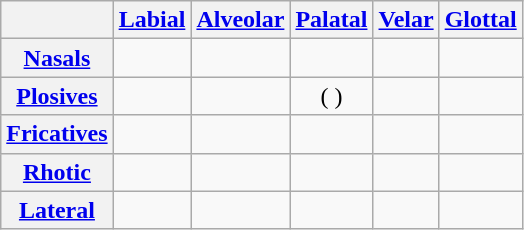<table class="wikitable" style="text-align: center">
<tr>
<th></th>
<th><a href='#'>Labial</a></th>
<th><a href='#'>Alveolar</a></th>
<th><a href='#'>Palatal</a></th>
<th><a href='#'>Velar</a></th>
<th><a href='#'>Glottal</a></th>
</tr>
<tr>
<th><a href='#'>Nasals</a></th>
<td> </td>
<td> </td>
<td></td>
<td> </td>
<td></td>
</tr>
<tr>
<th><a href='#'>Plosives</a></th>
<td> </td>
<td> </td>
<td>( )</td>
<td> </td>
<td></td>
</tr>
<tr>
<th><a href='#'>Fricatives</a></th>
<td>   </td>
<td> </td>
<td> </td>
<td></td>
<td> </td>
</tr>
<tr>
<th><a href='#'>Rhotic</a></th>
<td></td>
<td> </td>
<td></td>
<td></td>
<td></td>
</tr>
<tr>
<th><a href='#'>Lateral</a></th>
<td></td>
<td> </td>
<td></td>
<td></td>
<td></td>
</tr>
</table>
